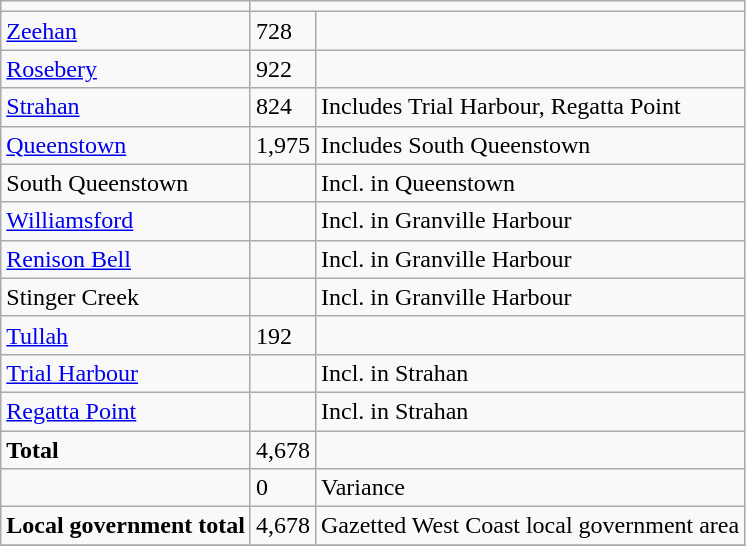<table class="wikitable">
<tr>
<td></td>
</tr>
<tr>
<td><a href='#'>Zeehan</a></td>
<td>728</td>
<td></td>
</tr>
<tr>
<td><a href='#'>Rosebery</a></td>
<td>922</td>
<td></td>
</tr>
<tr>
<td><a href='#'>Strahan</a></td>
<td>824</td>
<td>Includes Trial Harbour, Regatta Point</td>
</tr>
<tr>
<td><a href='#'>Queenstown</a></td>
<td>1,975</td>
<td>Includes South Queenstown</td>
</tr>
<tr>
<td>South Queenstown</td>
<td></td>
<td>Incl. in Queenstown</td>
</tr>
<tr>
<td><a href='#'>Williamsford</a></td>
<td></td>
<td>Incl. in Granville Harbour</td>
</tr>
<tr>
<td><a href='#'>Renison Bell</a></td>
<td></td>
<td>Incl. in Granville Harbour</td>
</tr>
<tr>
<td>Stinger Creek</td>
<td></td>
<td>Incl. in Granville Harbour</td>
</tr>
<tr>
<td><a href='#'>Tullah</a></td>
<td>192</td>
<td></td>
</tr>
<tr>
<td><a href='#'>Trial Harbour</a></td>
<td></td>
<td>Incl. in Strahan</td>
</tr>
<tr>
<td><a href='#'>Regatta Point</a></td>
<td></td>
<td>Incl. in Strahan</td>
</tr>
<tr>
<td><strong>Total</strong></td>
<td>4,678</td>
<td></td>
</tr>
<tr>
<td></td>
<td>0</td>
<td>Variance</td>
</tr>
<tr>
<td><strong>Local government total</strong></td>
<td>4,678</td>
<td>Gazetted West Coast local government area</td>
</tr>
<tr>
</tr>
</table>
